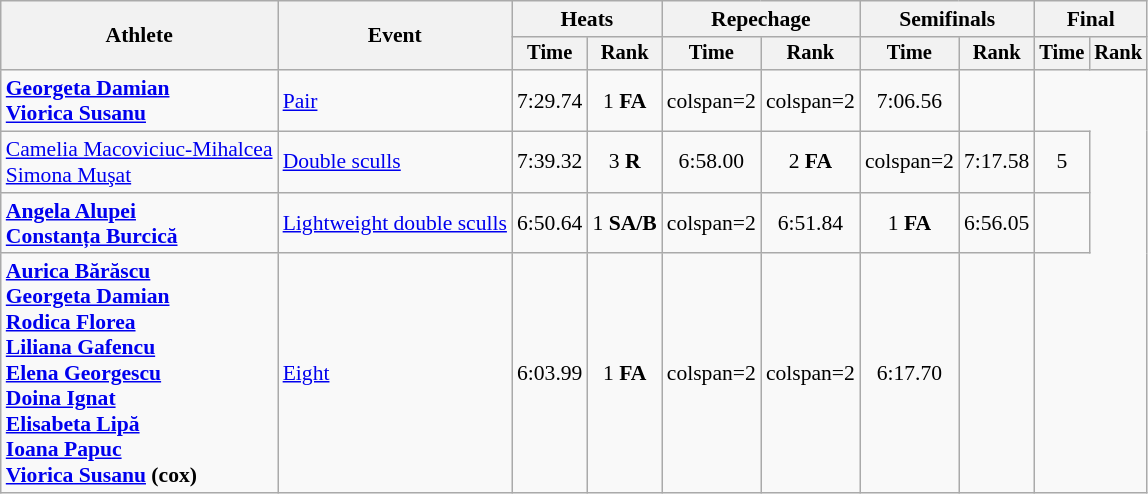<table class="wikitable" style="font-size:90%;">
<tr>
<th rowspan="2">Athlete</th>
<th rowspan="2">Event</th>
<th colspan="2">Heats</th>
<th colspan="2">Repechage</th>
<th colspan="2">Semifinals</th>
<th colspan="2">Final</th>
</tr>
<tr style="font-size:95%">
<th>Time</th>
<th>Rank</th>
<th>Time</th>
<th>Rank</th>
<th>Time</th>
<th>Rank</th>
<th>Time</th>
<th>Rank</th>
</tr>
<tr align=center>
<td align=left><strong><a href='#'>Georgeta Damian</a><br><a href='#'>Viorica Susanu</a></strong></td>
<td align=left><a href='#'>Pair</a></td>
<td>7:29.74</td>
<td>1 <strong>FA</strong></td>
<td>colspan=2 </td>
<td>colspan=2 </td>
<td>7:06.56</td>
<td></td>
</tr>
<tr align=center>
<td align=left><a href='#'>Camelia Macoviciuc-Mihalcea</a><br><a href='#'>Simona Muşat</a></td>
<td align=left><a href='#'>Double sculls</a></td>
<td>7:39.32</td>
<td>3 <strong>R</strong></td>
<td>6:58.00</td>
<td>2 <strong>FA</strong></td>
<td>colspan=2 </td>
<td>7:17.58</td>
<td>5</td>
</tr>
<tr align=center>
<td align=left><strong><a href='#'>Angela Alupei</a><br><a href='#'>Constanța Burcică</a></strong></td>
<td align=left><a href='#'>Lightweight double sculls</a></td>
<td>6:50.64</td>
<td>1 <strong>SA/B</strong></td>
<td>colspan=2 </td>
<td>6:51.84</td>
<td>1 <strong>FA</strong></td>
<td>6:56.05</td>
<td></td>
</tr>
<tr align=center>
<td align=left><strong><a href='#'>Aurica Bărăscu</a><br><a href='#'>Georgeta Damian</a><br><a href='#'>Rodica Florea</a><br><a href='#'>Liliana Gafencu</a><br><a href='#'>Elena Georgescu</a><br><a href='#'>Doina Ignat</a><br><a href='#'>Elisabeta Lipă</a><br><a href='#'>Ioana Papuc</a><br><a href='#'>Viorica Susanu</a> (cox)</strong></td>
<td align=left><a href='#'>Eight</a></td>
<td>6:03.99</td>
<td>1 <strong>FA</strong></td>
<td>colspan=2 </td>
<td>colspan=2 </td>
<td>6:17.70</td>
<td></td>
</tr>
</table>
